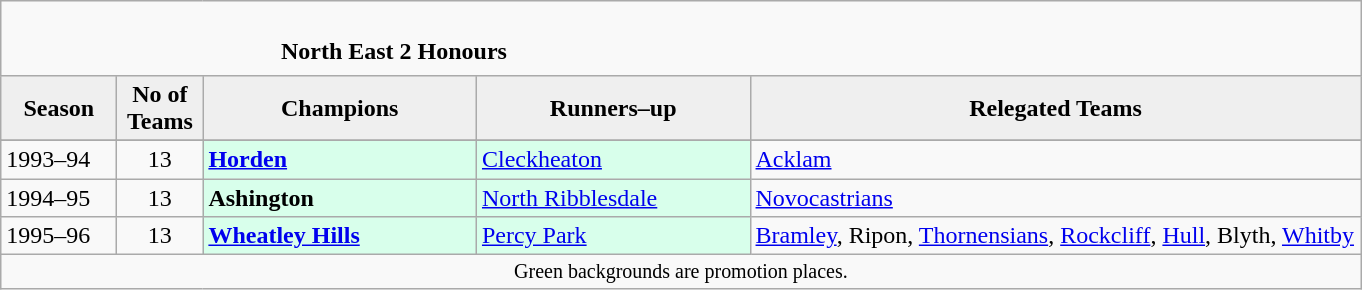<table class="wikitable" style="text-align: left;">
<tr>
<td colspan="11" cellpadding="0" cellspacing="0"><br><table border="0" style="width:100%;" cellpadding="0" cellspacing="0">
<tr>
<td style="width:20%; border:0;"></td>
<td style="border:0;"><strong>North East 2 Honours</strong></td>
<td style="width:20%; border:0;"></td>
</tr>
</table>
</td>
</tr>
<tr>
<th style="background:#efefef; width:70px;">Season</th>
<th style="background:#efefef; width:50px;">No of Teams</th>
<th style="background:#efefef; width:175px;">Champions</th>
<th style="background:#efefef; width:175px;">Runners–up</th>
<th style="background:#efefef; width:400px;">Relegated Teams</th>
</tr>
<tr align=left>
</tr>
<tr>
<td>1993–94</td>
<td style="text-align: center;">13</td>
<td style="background:#d8ffeb;"><strong><a href='#'>Horden</a></strong></td>
<td style="background:#d8ffeb;"><a href='#'>Cleckheaton</a></td>
<td><a href='#'>Acklam</a></td>
</tr>
<tr>
<td>1994–95</td>
<td style="text-align: center;">13</td>
<td style="background:#d8ffeb;"><strong>Ashington</strong></td>
<td style="background:#d8ffeb;"><a href='#'>North Ribblesdale</a></td>
<td><a href='#'>Novocastrians</a></td>
</tr>
<tr>
<td>1995–96</td>
<td style="text-align: center;">13</td>
<td style="background:#d8ffeb;"><strong><a href='#'>Wheatley Hills</a></strong></td>
<td style="background:#d8ffeb;"><a href='#'>Percy Park</a></td>
<td><a href='#'>Bramley</a>, Ripon, <a href='#'>Thornensians</a>, <a href='#'>Rockcliff</a>, <a href='#'>Hull</a>, Blyth, <a href='#'>Whitby</a></td>
</tr>
<tr>
<td colspan="15"  style="border:0; font-size:smaller; text-align:center;">Green backgrounds are promotion places.</td>
</tr>
</table>
